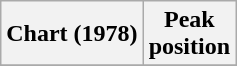<table class="wikitable plainrowheaders" style="text-align:center">
<tr>
<th scope="col">Chart (1978)</th>
<th scope="col">Peak<br>position</th>
</tr>
<tr>
</tr>
</table>
